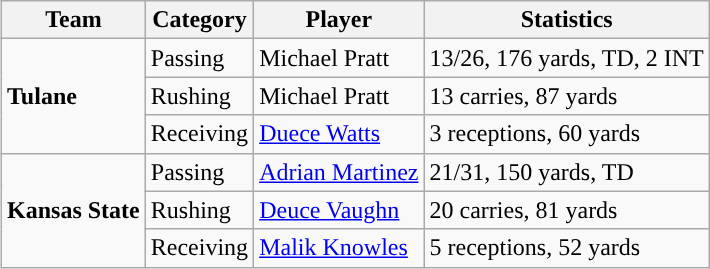<table class="wikitable" style="float: right;">
<tr>
<th>Team</th>
<th>Category</th>
<th>Player</th>
<th>Statistics</th>
</tr>
<tr>
<td rowspan=3><strong>Tulane</strong></td>
<td>Passing</td>
<td>Michael Pratt</td>
<td>13/26, 176 yards, TD, 2 INT</td>
</tr>
<tr>
<td>Rushing</td>
<td>Michael Pratt</td>
<td>13 carries, 87 yards</td>
</tr>
<tr>
<td>Receiving</td>
<td><a href='#'>Duece Watts</a></td>
<td>3 receptions, 60 yards</td>
</tr>
<tr>
<td rowspan=3><strong>Kansas State</strong></td>
<td>Passing</td>
<td><a href='#'>Adrian Martinez</a></td>
<td>21/31, 150 yards, TD</td>
</tr>
<tr>
<td>Rushing</td>
<td><a href='#'>Deuce Vaughn</a></td>
<td>20 carries, 81 yards</td>
</tr>
<tr>
<td>Receiving</td>
<td><a href='#'>Malik Knowles</a></td>
<td>5 receptions, 52 yards</td>
</tr>
</table>
